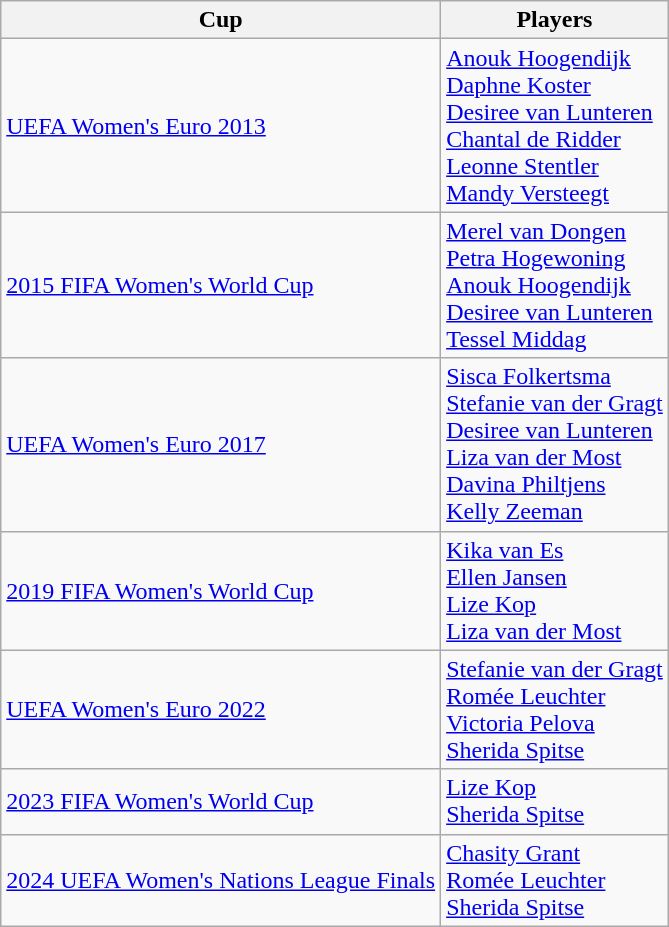<table class="wikitable" style="text-align: left">
<tr style="text-align: center">
<th>Cup</th>
<th>Players</th>
</tr>
<tr>
<td align="left"> <a href='#'>UEFA Women's Euro 2013</a></td>
<td> <a href='#'>Anouk Hoogendijk</a><br> <a href='#'>Daphne Koster</a><br> <a href='#'>Desiree van Lunteren</a><br> <a href='#'>Chantal de Ridder</a><br> <a href='#'>Leonne Stentler</a><br> <a href='#'>Mandy Versteegt</a></td>
</tr>
<tr>
<td align="left"> <a href='#'>2015 FIFA Women's World Cup</a></td>
<td> <a href='#'>Merel van Dongen</a><br> <a href='#'>Petra Hogewoning</a><br> <a href='#'>Anouk Hoogendijk</a><br> <a href='#'>Desiree van Lunteren</a><br> <a href='#'>Tessel Middag</a></td>
</tr>
<tr>
<td align="left"> <a href='#'>UEFA Women's Euro 2017</a></td>
<td> <a href='#'>Sisca Folkertsma</a><br> <a href='#'>Stefanie van der Gragt</a><br> <a href='#'>Desiree van Lunteren</a><br> <a href='#'>Liza van der Most</a><br> <a href='#'>Davina Philtjens</a><br> <a href='#'>Kelly Zeeman</a></td>
</tr>
<tr>
<td align="left"> <a href='#'>2019 FIFA Women's World Cup</a></td>
<td> <a href='#'>Kika van Es</a><br> <a href='#'>Ellen Jansen</a><br> <a href='#'>Lize Kop</a><br> <a href='#'>Liza van der Most</a></td>
</tr>
<tr>
<td align="left"> <a href='#'>UEFA Women's Euro 2022</a></td>
<td> <a href='#'>Stefanie van der Gragt</a><br> <a href='#'>Romée Leuchter</a><br> <a href='#'>Victoria Pelova</a><br> <a href='#'>Sherida Spitse</a></td>
</tr>
<tr>
<td align="left"> <a href='#'>2023 FIFA Women's World Cup</a></td>
<td> <a href='#'>Lize Kop</a><br> <a href='#'>Sherida Spitse</a></td>
</tr>
<tr>
<td align="left"> <a href='#'>2024 UEFA Women's Nations League Finals</a></td>
<td> <a href='#'>Chasity Grant</a><br> <a href='#'>Romée Leuchter</a><br> <a href='#'>Sherida Spitse</a></td>
</tr>
</table>
